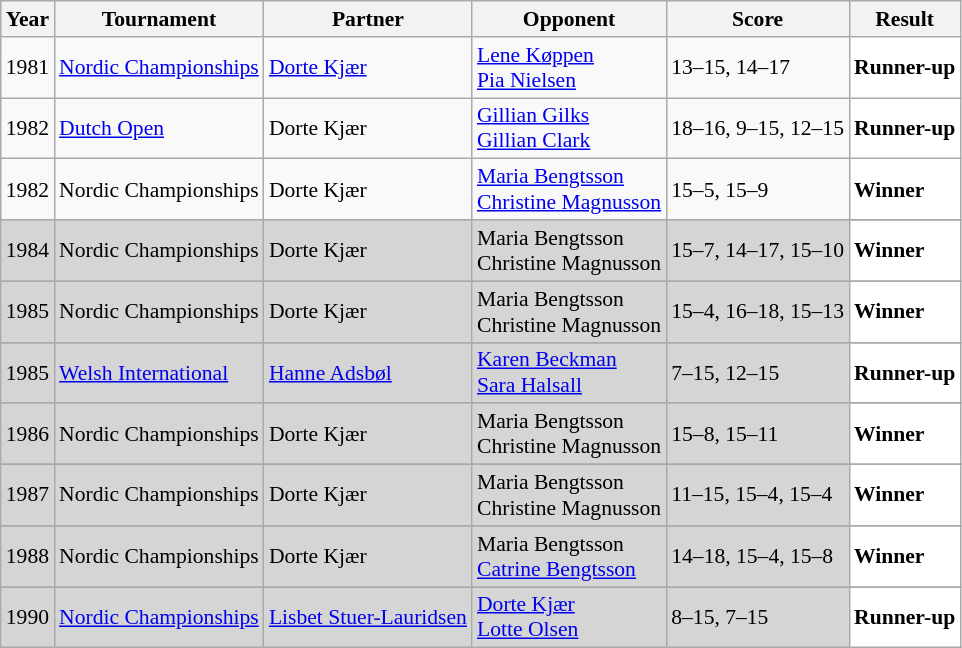<table class="sortable wikitable" style="font-size: 90%;">
<tr>
<th>Year</th>
<th>Tournament</th>
<th>Partner</th>
<th>Opponent</th>
<th>Score</th>
<th>Result</th>
</tr>
<tr>
<td align="center">1981</td>
<td align="left"><a href='#'>Nordic Championships</a></td>
<td align="left"> <a href='#'>Dorte Kjær</a></td>
<td align="left"> <a href='#'>Lene Køppen</a> <br>  <a href='#'>Pia Nielsen</a></td>
<td align="left">13–15, 14–17</td>
<td style="text-align:left; background: white"> <strong>Runner-up</strong></td>
</tr>
<tr>
<td align="center">1982</td>
<td align="left"><a href='#'>Dutch Open</a></td>
<td align="left"> Dorte Kjær</td>
<td align="left"> <a href='#'>Gillian Gilks</a> <br>  <a href='#'>Gillian Clark</a></td>
<td align="left">18–16, 9–15, 12–15</td>
<td style="text-align:left; background:white"> <strong>Runner-up</strong></td>
</tr>
<tr>
<td align="center">1982</td>
<td align="left">Nordic Championships</td>
<td align="left"> Dorte Kjær</td>
<td align="left"> <a href='#'>Maria Bengtsson</a> <br>  <a href='#'>Christine Magnusson</a></td>
<td align="left">15–5, 15–9</td>
<td style="text-align:left; background: white"> <strong>Winner</strong></td>
</tr>
<tr>
</tr>
<tr style="background:#D5D5D5">
<td align="center">1984</td>
<td align="left">Nordic Championships</td>
<td align="left"> Dorte Kjær</td>
<td align="left"> Maria Bengtsson <br>  Christine Magnusson</td>
<td align="left">15–7, 14–17, 15–10</td>
<td style="text-align:left; background: white"> <strong>Winner</strong></td>
</tr>
<tr>
</tr>
<tr style="background:#D5D5D5">
<td align="center">1985</td>
<td align="left">Nordic Championships</td>
<td align="left"> Dorte Kjær</td>
<td align="left"> Maria Bengtsson <br>  Christine Magnusson</td>
<td align="left">15–4, 16–18, 15–13</td>
<td style="text-align:left; background: white"> <strong>Winner</strong></td>
</tr>
<tr>
</tr>
<tr style="background:#D5D5D5">
<td align="center">1985</td>
<td align="left"><a href='#'>Welsh International</a></td>
<td align="left"> <a href='#'>Hanne Adsbøl</a></td>
<td align="left"> <a href='#'>Karen Beckman</a> <br>  <a href='#'>Sara Halsall</a></td>
<td align="left">7–15, 12–15</td>
<td style="text-align:left; background: white"> <strong>Runner-up</strong></td>
</tr>
<tr>
</tr>
<tr style="background:#D5D5D5">
<td align="center">1986</td>
<td align="left">Nordic Championships</td>
<td align="left"> Dorte Kjær</td>
<td align="left"> Maria Bengtsson <br>  Christine Magnusson</td>
<td align="left">15–8, 15–11</td>
<td style="text-align:left; background: white"> <strong>Winner</strong></td>
</tr>
<tr>
</tr>
<tr style="background:#D5D5D5">
<td align="center">1987</td>
<td align="left">Nordic Championships</td>
<td align="left"> Dorte Kjær</td>
<td align="left"> Maria Bengtsson <br>  Christine Magnusson</td>
<td align="left">11–15, 15–4, 15–4</td>
<td style="text-align:left; background: white"> <strong>Winner</strong></td>
</tr>
<tr>
</tr>
<tr style="background:#D5D5D5">
<td align="center">1988</td>
<td align="left">Nordic Championships</td>
<td align="left"> Dorte Kjær</td>
<td align="left"> Maria Bengtsson <br>  <a href='#'>Catrine Bengtsson</a></td>
<td align="left">14–18, 15–4, 15–8</td>
<td style="text-align:left; background: white"> <strong>Winner</strong></td>
</tr>
<tr>
</tr>
<tr style="background:#D5D5D5">
<td align="center">1990</td>
<td align="left"><a href='#'>Nordic Championships</a></td>
<td align="left"> <a href='#'>Lisbet Stuer-Lauridsen</a></td>
<td align="left"> <a href='#'>Dorte Kjær</a> <br>  <a href='#'>Lotte Olsen</a></td>
<td align="left">8–15, 7–15</td>
<td style="text-align:left; background:white"> <strong>Runner-up</strong></td>
</tr>
</table>
